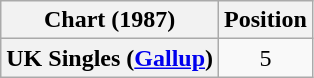<table class="wikitable plainrowheaders" style="text-align:center">
<tr>
<th scope="col">Chart (1987)</th>
<th scope="col">Position</th>
</tr>
<tr>
<th scope="row">UK Singles (<a href='#'>Gallup</a>)</th>
<td>5</td>
</tr>
</table>
